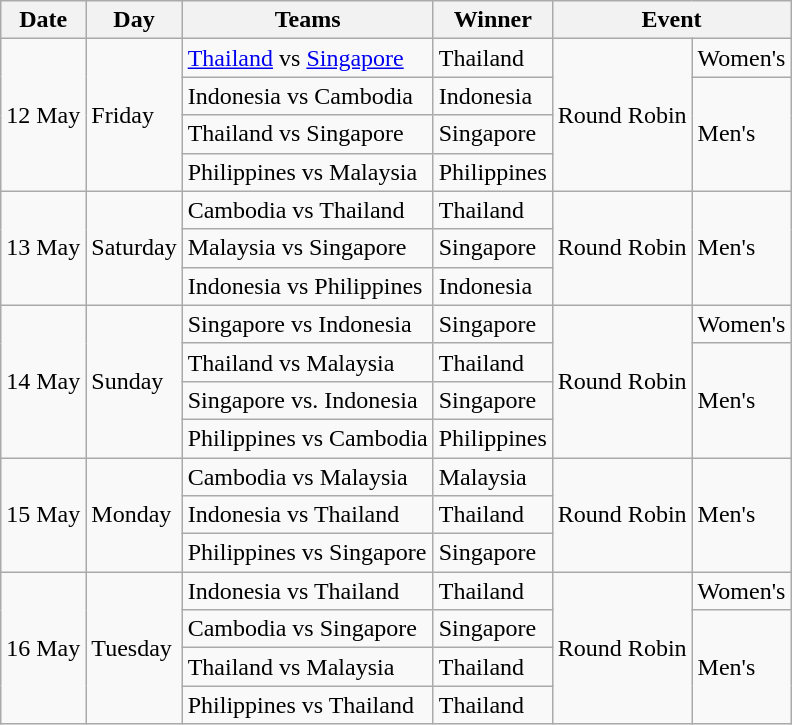<table class="wikitable">
<tr>
<th>Date</th>
<th>Day</th>
<th>Teams</th>
<th>Winner</th>
<th colspan="2">Event</th>
</tr>
<tr>
<td rowspan="4">12 May</td>
<td rowspan="4">Friday</td>
<td><a href='#'>Thailand</a> vs <a href='#'>Singapore</a></td>
<td>Thailand</td>
<td rowspan="4">Round Robin</td>
<td>Women's</td>
</tr>
<tr>
<td>Indonesia vs Cambodia</td>
<td>Indonesia</td>
<td rowspan="3">Men's</td>
</tr>
<tr>
<td>Thailand vs Singapore</td>
<td>Singapore</td>
</tr>
<tr>
<td>Philippines vs Malaysia</td>
<td>Philippines</td>
</tr>
<tr>
<td rowspan="3">13 May</td>
<td rowspan="3">Saturday</td>
<td>Cambodia vs Thailand</td>
<td>Thailand</td>
<td rowspan="3">Round Robin</td>
<td rowspan="3">Men's</td>
</tr>
<tr>
<td>Malaysia vs Singapore</td>
<td>Singapore</td>
</tr>
<tr>
<td>Indonesia vs Philippines</td>
<td>Indonesia</td>
</tr>
<tr>
<td rowspan="4">14 May</td>
<td rowspan="4">Sunday</td>
<td>Singapore vs Indonesia</td>
<td>Singapore</td>
<td rowspan="4">Round Robin</td>
<td>Women's</td>
</tr>
<tr>
<td>Thailand vs Malaysia</td>
<td>Thailand</td>
<td rowspan="3">Men's</td>
</tr>
<tr>
<td>Singapore vs. Indonesia</td>
<td>Singapore</td>
</tr>
<tr>
<td>Philippines vs Cambodia</td>
<td>Philippines</td>
</tr>
<tr>
<td rowspan="3">15 May</td>
<td rowspan="3">Monday</td>
<td>Cambodia vs Malaysia</td>
<td>Malaysia</td>
<td rowspan="3">Round Robin</td>
<td rowspan="3">Men's</td>
</tr>
<tr>
<td>Indonesia vs Thailand</td>
<td>Thailand</td>
</tr>
<tr>
<td>Philippines vs Singapore</td>
<td>Singapore</td>
</tr>
<tr>
<td rowspan="4">16 May</td>
<td rowspan="4">Tuesday</td>
<td>Indonesia vs Thailand</td>
<td>Thailand</td>
<td rowspan="4">Round Robin</td>
<td>Women's</td>
</tr>
<tr>
<td>Cambodia vs Singapore</td>
<td>Singapore</td>
<td rowspan="3">Men's</td>
</tr>
<tr>
<td>Thailand vs Malaysia</td>
<td>Thailand</td>
</tr>
<tr>
<td>Philippines vs Thailand</td>
<td>Thailand</td>
</tr>
</table>
